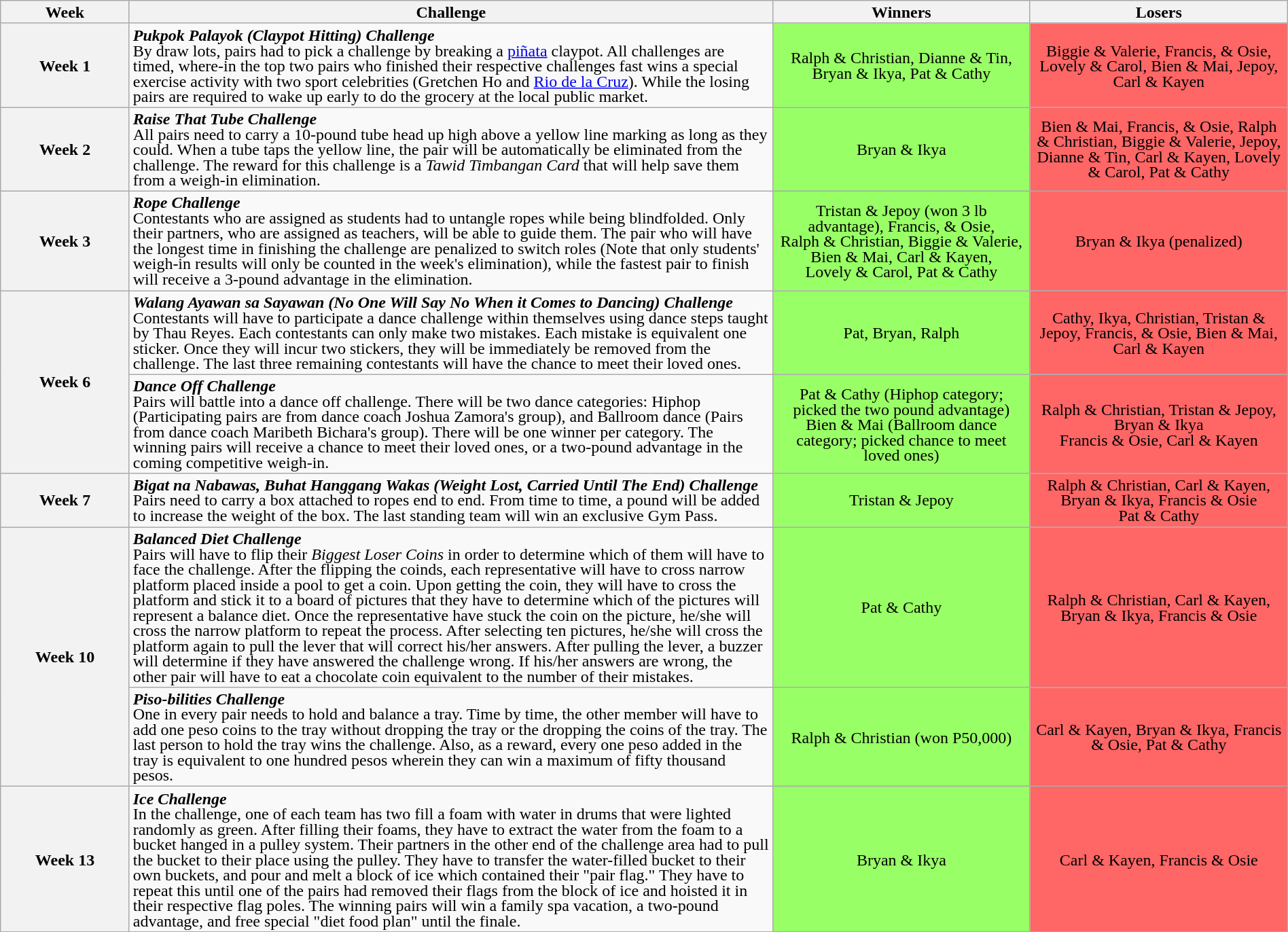<table class="wikitable" style="text-align:center; line-height:15px; font-size:100%; width:100%;">
<tr>
<th scope="col" width="10%">Week</th>
<th scope="col" width="50%">Challenge</th>
<th scope="col" width="20%">Winners</th>
<th scope="col" width="20%">Losers</th>
</tr>
<tr>
<th>Week 1</th>
<td valign="top" style="text-align:left;"><strong><em>Pukpok Palayok (Claypot Hitting) Challenge</em></strong><br>By draw lots, pairs had to pick a challenge by breaking a <a href='#'>piñata</a> claypot. All challenges are timed, where-in the top two pairs who finished their respective challenges fast wins a special exercise activity with two sport celebrities (Gretchen Ho and <a href='#'>Rio de la Cruz</a>). While the losing pairs are required to wake up early to do the grocery at the local public market.</td>
<td style="background:#99FF66;">Ralph & Christian, Dianne & Tin, Bryan & Ikya, Pat & Cathy</td>
<td style="background:#FF6666;">Biggie & Valerie, Francis, & Osie, Lovely & Carol, Bien & Mai, Jepoy, Carl & Kayen</td>
</tr>
<tr>
<th>Week 2</th>
<td valign="top" style="text-align:left;"><strong><em>Raise That Tube Challenge</em></strong><br>All pairs need to carry a 10-pound tube head up high above a yellow line marking as long as they could. When a tube taps the yellow line, the pair will be automatically be eliminated from the challenge. The reward for this challenge is a <em>Tawid Timbangan Card</em> that will help save them from a weigh-in elimination.</td>
<td style="background:#99FF66;">Bryan & Ikya</td>
<td style="background:#FF6666;">Bien & Mai, Francis, & Osie, Ralph & Christian, Biggie & Valerie, Jepoy, Dianne & Tin, Carl & Kayen, Lovely & Carol, Pat & Cathy</td>
</tr>
<tr>
<th>Week 3</th>
<td valign="top" style="text-align:left;"><strong><em>Rope Challenge</em></strong><br>Contestants who are assigned as students had to untangle ropes while being blindfolded. Only their partners, who are assigned as teachers, will be able to guide them. The pair who will have the longest time in finishing the challenge are penalized to switch roles (Note that only students' weigh-in results will only be counted in the week's elimination), while the fastest pair to finish will receive a 3-pound advantage in the elimination.</td>
<td style="background:#99FF66;">Tristan & Jepoy (won 3 lb advantage), Francis, & Osie,<br>Ralph & Christian, Biggie & Valerie,<br>Bien & Mai, Carl & Kayen,<br> Lovely & Carol, Pat & Cathy</td>
<td style="background:#FF6666;">Bryan & Ikya (penalized)</td>
</tr>
<tr>
<th rowspan="2">Week 6</th>
<td valign="top" style="text-align:left;"><strong><em>Walang Ayawan sa Sayawan (No One Will Say No When it Comes to Dancing) Challenge</em></strong><br>Contestants will have to participate a dance challenge within themselves using dance steps taught by Thau Reyes. Each contestants can only make two mistakes. Each mistake is equivalent one sticker. Once they will incur two stickers, they will be immediately be removed from the challenge. The last three remaining contestants will have the chance to meet their loved ones.</td>
<td style="background:#99FF66;">Pat, Bryan, Ralph</td>
<td style="background:#FF6666;">Cathy, Ikya, Christian, Tristan & Jepoy, Francis, & Osie, Bien & Mai, Carl & Kayen</td>
</tr>
<tr>
<td valign="top" style="text-align:left;"><strong><em>Dance Off Challenge</em></strong><br>Pairs will battle into a dance off challenge. There will be two dance categories: Hiphop (Participating pairs are from dance coach Joshua Zamora's group), and Ballroom dance (Pairs from dance coach Maribeth Bichara's group). There will be one winner per category. The winning pairs will receive a chance to meet their loved ones, or a two-pound advantage in the coming competitive weigh-in.</td>
<td style="background:#99FF66;">Pat & Cathy (Hiphop category; picked the two pound advantage)<br>Bien & Mai (Ballroom dance category; picked chance to meet loved ones)</td>
<td style="background:#FF6666;">Ralph & Christian, Tristan & Jepoy, Bryan & Ikya<br>Francis & Osie, Carl & Kayen</td>
</tr>
<tr>
<th>Week 7</th>
<td valign="top" style="text-align:left;"><strong><em>Bigat na Nabawas, Buhat Hanggang Wakas (Weight Lost, Carried Until The End) Challenge</em></strong><br>Pairs need to carry a box attached to ropes end to end. From time to time, a pound will be added to increase the weight of the box. The last standing team will win an exclusive Gym Pass.</td>
<td style="background:#99FF66;">Tristan & Jepoy</td>
<td style="background:#FF6666;">Ralph & Christian, Carl & Kayen, Bryan & Ikya, Francis & Osie<br>Pat & Cathy</td>
</tr>
<tr>
<th rowspan="2">Week 10</th>
<td valign="top" style="text-align:left;"><strong><em>Balanced Diet Challenge</em></strong><br>Pairs will have to flip their <em>Biggest Loser Coins</em> in order to determine which of them will have to face the challenge. After the flipping the coinds, each representative will have to cross narrow platform placed inside a pool to get a coin. Upon getting the coin, they will have to cross the platform and stick it to a board of pictures that they have to determine which of the pictures will represent a balance diet. Once the representative have stuck the coin on the picture, he/she will cross the narrow platform to repeat the process. After selecting ten pictures, he/she will cross the platform again to pull the lever that will correct his/her answers. After pulling the lever, a buzzer will determine if they have answered the challenge wrong. If his/her answers are wrong, the other pair will have to eat a chocolate coin equivalent to the number of their mistakes.</td>
<td style="background:#99FF66;">Pat & Cathy</td>
<td style="background:#FF6666;">Ralph & Christian, Carl & Kayen, Bryan & Ikya, Francis & Osie</td>
</tr>
<tr>
<td valign="top" style="text-align:left;"><strong><em>Piso-bilities Challenge</em></strong><br>One in every pair needs to hold and balance a tray. Time by time, the other member will have to add one peso coins to the tray without dropping the tray or the dropping the coins of the tray. The last person to hold the tray wins the challenge. Also, as a reward, every one peso added in the tray is equivalent to one hundred pesos wherein they can win a maximum of fifty thousand pesos.</td>
<td style="background:#99FF66;">Ralph & Christian (won P50,000)</td>
<td style="background:#FF6666;">Carl & Kayen, Bryan & Ikya, Francis & Osie, Pat & Cathy</td>
</tr>
<tr>
<th>Week 13</th>
<td valign="top" style="text-align:left;"><strong><em>Ice Challenge</em></strong><br>In the challenge, one of each team has two fill a foam with water in drums that were lighted randomly as green. After filling their foams, they have to extract the water from the foam to a bucket hanged in a pulley system. Their partners in the other end of the challenge area had to pull the bucket to their place using the pulley. They have to transfer the water-filled bucket to their own buckets, and pour and melt a block of ice which contained their "pair flag." They have to repeat this until one of the pairs had removed their flags from the block of ice and hoisted it in their respective flag poles. The winning pairs will win a family spa vacation, a two-pound advantage, and free special "diet food plan" until the finale.</td>
<td style="background:#99FF66;">Bryan & Ikya</td>
<td style="background:#FF6666;">Carl & Kayen, Francis & Osie</td>
</tr>
<tr>
</tr>
</table>
